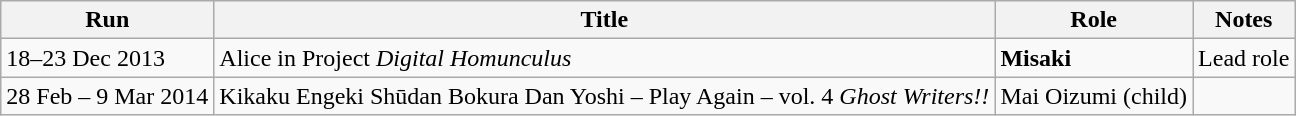<table class="wikitable">
<tr>
<th>Run</th>
<th>Title</th>
<th>Role</th>
<th>Notes</th>
</tr>
<tr>
<td>18–23 Dec 2013</td>
<td>Alice in Project <em>Digital Homunculus</em></td>
<td><strong>Misaki</strong></td>
<td>Lead role</td>
</tr>
<tr>
<td>28 Feb – 9 Mar 2014</td>
<td>Kikaku Engeki Shūdan Bokura Dan Yoshi – Play Again – vol. 4 <em>Ghost Writers!!</em></td>
<td>Mai Oizumi (child)</td>
<td></td>
</tr>
</table>
